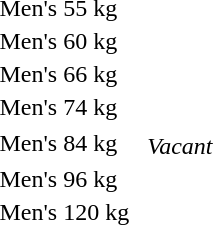<table>
<tr>
<td rowspan=2>Men's 55 kg<br></td>
<td rowspan=2></td>
<td rowspan=2></td>
<td></td>
</tr>
<tr>
<td></td>
</tr>
<tr>
<td rowspan=2>Men's 60 kg<br></td>
<td rowspan=2></td>
<td rowspan=2></td>
<td></td>
</tr>
<tr>
<td></td>
</tr>
<tr>
<td rowspan=2>Men's 66 kg<br></td>
<td rowspan=2></td>
<td rowspan=2></td>
<td></td>
</tr>
<tr>
<td></td>
</tr>
<tr>
<td rowspan=2>Men's 74 kg<br></td>
<td rowspan=2></td>
<td rowspan=2></td>
<td></td>
</tr>
<tr>
<td></td>
</tr>
<tr>
<td rowspan=2>Men's 84 kg<br></td>
<td rowspan=2></td>
<td rowspan=2></td>
<td></td>
</tr>
<tr>
<td><em>Vacant</em> </td>
</tr>
<tr>
<td rowspan=2>Men's 96 kg<br></td>
<td rowspan=2></td>
<td rowspan=2></td>
<td></td>
</tr>
<tr>
<td></td>
</tr>
<tr>
<td rowspan=2>Men's 120 kg<br></td>
<td rowspan=2></td>
<td rowspan=2></td>
<td></td>
</tr>
<tr>
<td></td>
</tr>
</table>
